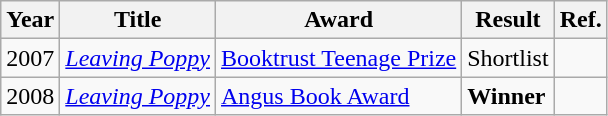<table class="wikitable sortable mw-collapsible">
<tr>
<th>Year</th>
<th>Title</th>
<th>Award</th>
<th>Result</th>
<th>Ref.</th>
</tr>
<tr>
<td>2007</td>
<td><em><a href='#'>Leaving Poppy</a></em></td>
<td><a href='#'>Booktrust Teenage Prize</a></td>
<td>Shortlist</td>
<td><em></em></td>
</tr>
<tr>
<td>2008</td>
<td><em><a href='#'>Leaving Poppy</a></em></td>
<td><a href='#'>Angus Book Award</a></td>
<td><strong>Winner</strong></td>
<td><em></em></td>
</tr>
</table>
